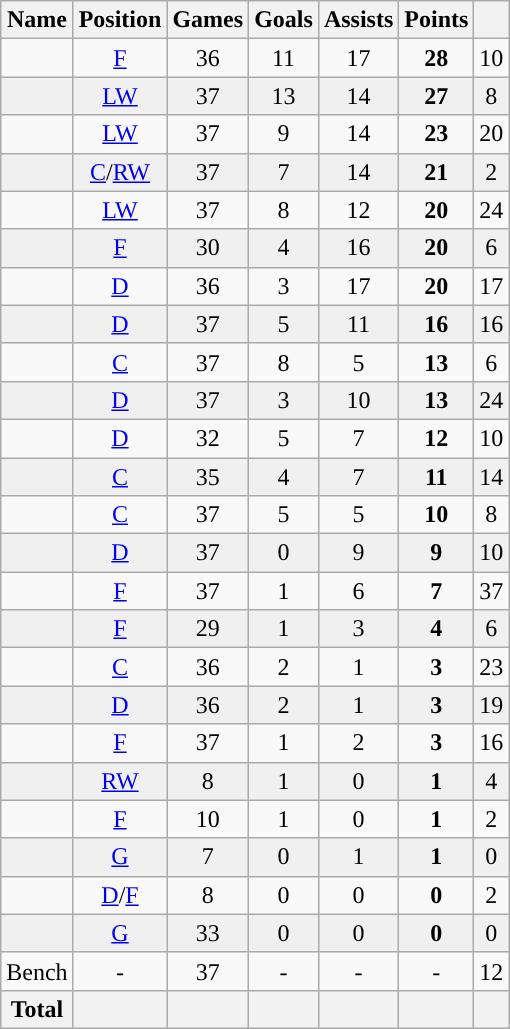<table class="wikitable sortable">
<tr align="center">
<th>Name</th>
<th>Position</th>
<th>Games</th>
<th>Goals</th>
<th>Assists</th>
<th>Points</th>
<th><a href='#'></a></th>
</tr>
<tr align="center" bgcolor="">
<td></td>
<td><a href='#'>F</a></td>
<td>36</td>
<td>11</td>
<td>17</td>
<td><strong>28</strong></td>
<td>10</td>
</tr>
<tr align="center" bgcolor="f0f0f0">
<td></td>
<td><a href='#'>LW</a></td>
<td>37</td>
<td>13</td>
<td>14</td>
<td><strong>27</strong></td>
<td>8</td>
</tr>
<tr align="center" bgcolor="">
<td></td>
<td><a href='#'>LW</a></td>
<td>37</td>
<td>9</td>
<td>14</td>
<td><strong>23</strong></td>
<td>20</td>
</tr>
<tr align="center" bgcolor="f0f0f0">
<td></td>
<td><a href='#'>C</a>/<a href='#'>RW</a></td>
<td>37</td>
<td>7</td>
<td>14</td>
<td><strong>21</strong></td>
<td>2</td>
</tr>
<tr align="center" bgcolor="">
<td></td>
<td><a href='#'>LW</a></td>
<td>37</td>
<td>8</td>
<td>12</td>
<td><strong>20</strong></td>
<td>24</td>
</tr>
<tr align="center" bgcolor="f0f0f0">
<td></td>
<td><a href='#'>F</a></td>
<td>30</td>
<td>4</td>
<td>16</td>
<td><strong>20</strong></td>
<td>6</td>
</tr>
<tr align="center" bgcolor="">
<td></td>
<td><a href='#'>D</a></td>
<td>36</td>
<td>3</td>
<td>17</td>
<td><strong>20</strong></td>
<td>17</td>
</tr>
<tr align="center" bgcolor="f0f0f0">
<td></td>
<td><a href='#'>D</a></td>
<td>37</td>
<td>5</td>
<td>11</td>
<td><strong>16</strong></td>
<td>16</td>
</tr>
<tr align="center" bgcolor="">
<td></td>
<td><a href='#'>C</a></td>
<td>37</td>
<td>8</td>
<td>5</td>
<td><strong>13</strong></td>
<td>6</td>
</tr>
<tr align="center" bgcolor="f0f0f0">
<td></td>
<td><a href='#'>D</a></td>
<td>37</td>
<td>3</td>
<td>10</td>
<td><strong>13</strong></td>
<td>24</td>
</tr>
<tr align="center" bgcolor="">
<td></td>
<td><a href='#'>D</a></td>
<td>32</td>
<td>5</td>
<td>7</td>
<td><strong>12</strong></td>
<td>10</td>
</tr>
<tr align="center" bgcolor="f0f0f0">
<td></td>
<td><a href='#'>C</a></td>
<td>35</td>
<td>4</td>
<td>7</td>
<td><strong>11</strong></td>
<td>14</td>
</tr>
<tr align="center" bgcolor="">
<td></td>
<td><a href='#'>C</a></td>
<td>37</td>
<td>5</td>
<td>5</td>
<td><strong>10</strong></td>
<td>8</td>
</tr>
<tr align="center" bgcolor="f0f0f0">
<td></td>
<td><a href='#'>D</a></td>
<td>37</td>
<td>0</td>
<td>9</td>
<td><strong>9</strong></td>
<td>10</td>
</tr>
<tr align="center" bgcolor="">
<td></td>
<td><a href='#'>F</a></td>
<td>37</td>
<td>1</td>
<td>6</td>
<td><strong>7</strong></td>
<td>37</td>
</tr>
<tr align="center" bgcolor="f0f0f0">
<td></td>
<td><a href='#'>F</a></td>
<td>29</td>
<td>1</td>
<td>3</td>
<td><strong>4</strong></td>
<td>6</td>
</tr>
<tr align="center" bgcolor="">
<td></td>
<td><a href='#'>C</a></td>
<td>36</td>
<td>2</td>
<td>1</td>
<td><strong>3</strong></td>
<td>23</td>
</tr>
<tr align="center" bgcolor="f0f0f0">
<td></td>
<td><a href='#'>D</a></td>
<td>36</td>
<td>2</td>
<td>1</td>
<td><strong>3</strong></td>
<td>19</td>
</tr>
<tr align="center" bgcolor="">
<td></td>
<td><a href='#'>F</a></td>
<td>37</td>
<td>1</td>
<td>2</td>
<td><strong>3</strong></td>
<td>16</td>
</tr>
<tr align="center" bgcolor="f0f0f0">
<td></td>
<td><a href='#'>RW</a></td>
<td>8</td>
<td>1</td>
<td>0</td>
<td><strong>1</strong></td>
<td>4</td>
</tr>
<tr align="center" bgcolor="">
<td></td>
<td><a href='#'>F</a></td>
<td>10</td>
<td>1</td>
<td>0</td>
<td><strong>1</strong></td>
<td>2</td>
</tr>
<tr align="center" bgcolor="f0f0f0">
<td></td>
<td><a href='#'>G</a></td>
<td>7</td>
<td>0</td>
<td>1</td>
<td><strong>1</strong></td>
<td>0</td>
</tr>
<tr align="center" bgcolor="">
<td></td>
<td><a href='#'>D</a>/<a href='#'>F</a></td>
<td>8</td>
<td>0</td>
<td>0</td>
<td><strong>0</strong></td>
<td>2</td>
</tr>
<tr align="center" bgcolor="f0f0f0">
<td></td>
<td><a href='#'>G</a></td>
<td>33</td>
<td>0</td>
<td>0</td>
<td><strong>0</strong></td>
<td>0</td>
</tr>
<tr align="center" bgcolor="">
<td>Bench</td>
<td>-</td>
<td>37</td>
<td>-</td>
<td>-</td>
<td>-</td>
<td>12</td>
</tr>
<tr>
<th>Total</th>
<th></th>
<th></th>
<th></th>
<th></th>
<th></th>
<th></th>
</tr>
</table>
